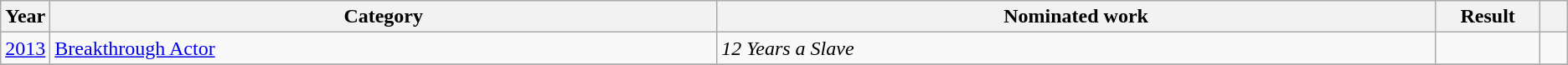<table class=wikitable>
<tr>
<th scope="col" style="width:1em;">Year</th>
<th scope="col" style="width:36em;">Category</th>
<th scope="col" style="width:39em;">Nominated work</th>
<th scope="col" style="width:5em;">Result</th>
<th scope="col" style="width:1em;"></th>
</tr>
<tr>
<td><a href='#'>2013</a></td>
<td><a href='#'>Breakthrough Actor</a></td>
<td><em>12 Years a Slave</em></td>
<td></td>
<td></td>
</tr>
<tr>
</tr>
</table>
